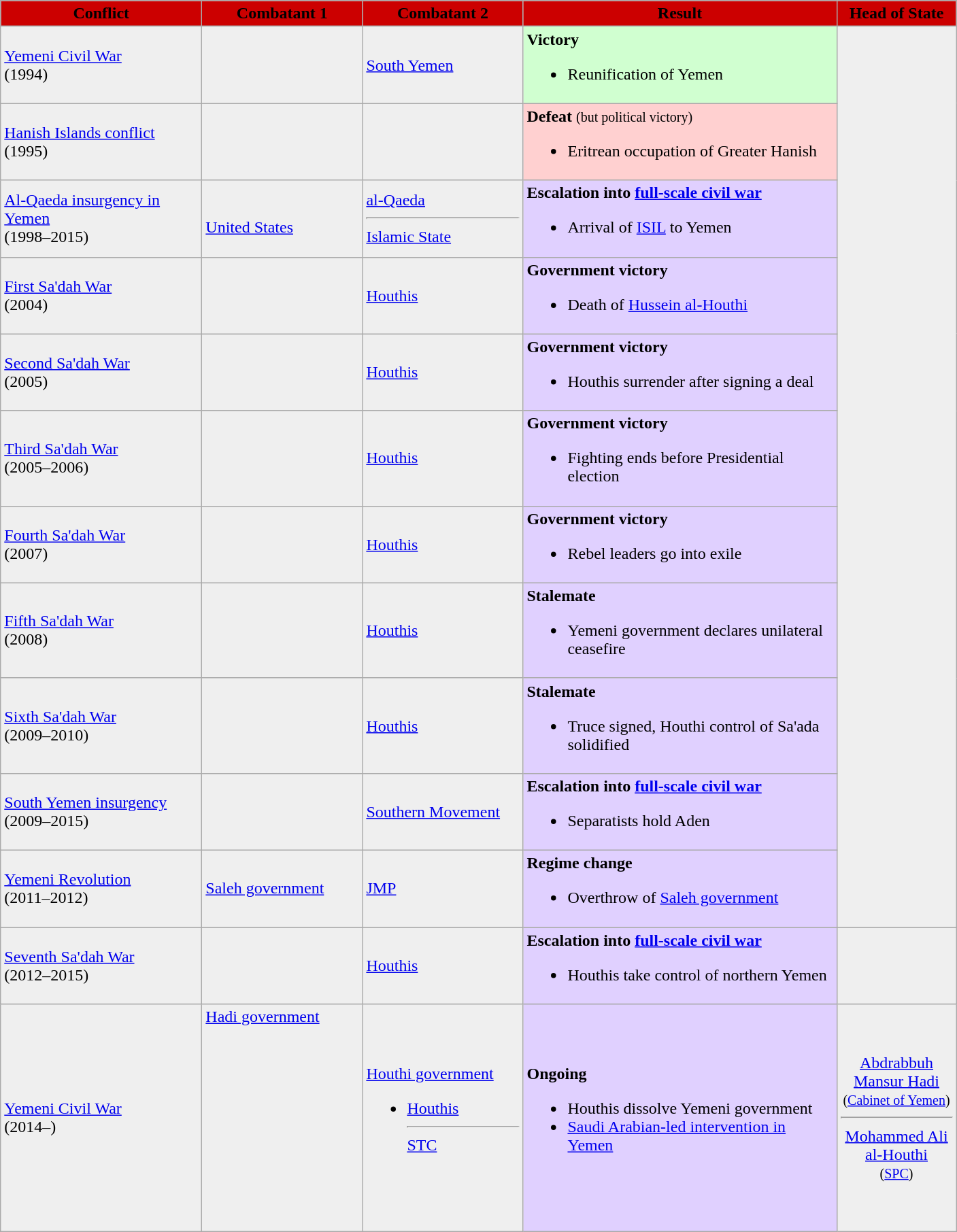<table class="wikitable">
<tr>
<th style="background:#CC0000" width="190"><span>Conflict</span></th>
<th style="background:#CC0000" width="150"><span>Combatant 1</span></th>
<th style="background:#CC0000" width="150"><span>Combatant 2</span></th>
<th style="background:#CC0000" width="300"><span>Result</span></th>
<th style="background:#CC0000" width="110"><span>Head of State</span></th>
</tr>
<tr>
<td style="background:#efefef"><a href='#'>Yemeni Civil War</a> <br> (1994)</td>
<td style="background:#efefef"></td>
<td style="background:#efefef"> <a href='#'>South Yemen</a></td>
<td style="background:#D0FFD0"><strong>Victory</strong><br><ul><li>Reunification of Yemen</li></ul></td>
<td style="background:#efefef" rowspan=11></td>
</tr>
<tr>
<td style="background:#efefef"><a href='#'>Hanish Islands conflict</a><br>(1995)</td>
<td style="background:#efefef"></td>
<td style="background:#efefef"></td>
<td style="background:#FFD0D0"><strong>Defeat</strong> <small>(but political victory)</small><br><ul><li>Eritrean occupation of Greater Hanish</li></ul></td>
</tr>
<tr>
<td style="background:#efefef"><a href='#'>Al-Qaeda insurgency in Yemen</a> <br> (1998–2015)</td>
<td style="background:#efefef"><br> <a href='#'>United States</a></td>
<td style="background:#efefef"> <a href='#'>al-Qaeda</a><hr> <a href='#'>Islamic State</a></td>
<td style="background:#E0D0FF"><strong>Escalation into <a href='#'>full-scale civil war</a></strong><br><ul><li>Arrival of <a href='#'>ISIL</a> to Yemen</li></ul></td>
</tr>
<tr>
<td style="background:#efefef"><a href='#'>First Sa'dah War</a><br>(2004)</td>
<td style="background:#efefef"></td>
<td style="background:#efefef"> <a href='#'>Houthis</a></td>
<td style="background:#E0D0FF"><strong>Government victory</strong><br><ul><li>Death of <a href='#'>Hussein al-Houthi</a></li></ul></td>
</tr>
<tr>
<td style="background:#efefef"><a href='#'>Second Sa'dah War</a><br>(2005)</td>
<td style="background:#efefef"></td>
<td style="background:#efefef"> <a href='#'>Houthis</a></td>
<td style="background:#E0D0FF"><strong>Government victory</strong><br><ul><li>Houthis surrender after signing a deal</li></ul></td>
</tr>
<tr>
<td style="background:#efefef"><a href='#'>Third Sa'dah War</a><br>(2005–2006)</td>
<td style="background:#efefef"></td>
<td style="background:#efefef"> <a href='#'>Houthis</a></td>
<td style="background:#E0D0FF"><strong>Government victory</strong><br><ul><li>Fighting ends before Presidential election</li></ul></td>
</tr>
<tr>
<td style="background:#efefef"><a href='#'>Fourth Sa'dah War</a><br>(2007)</td>
<td style="background:#efefef"></td>
<td style="background:#efefef"> <a href='#'>Houthis</a></td>
<td style="background:#E0D0FF"><strong>Government victory</strong><br><ul><li>Rebel leaders go into exile</li></ul></td>
</tr>
<tr>
<td style="background:#efefef"><a href='#'>Fifth Sa'dah War</a><br>(2008)</td>
<td style="background:#efefef"></td>
<td style="background:#efefef"> <a href='#'>Houthis</a></td>
<td style="background:#E0D0FF"><strong>Stalemate</strong><br><ul><li>Yemeni government declares unilateral ceasefire</li></ul></td>
</tr>
<tr>
<td style="background:#efefef"><a href='#'>Sixth Sa'dah War</a><br>(2009–2010)</td>
<td style="background:#efefef"><br><br><br></td>
<td style="background:#efefef"> <a href='#'>Houthis</a></td>
<td style="background:#E0D0FF"><strong>Stalemate</strong><br><ul><li>Truce signed, Houthi control of Sa'ada solidified</li></ul></td>
</tr>
<tr>
<td style="background:#efefef"><a href='#'>South Yemen insurgency</a> <br> (2009–2015)</td>
<td style="background:#efefef"></td>
<td style="background:#efefef"> <a href='#'>Southern Movement</a></td>
<td style="background:#E0D0FF"><strong>Escalation into <a href='#'>full-scale civil war</a></strong><br><ul><li>Separatists hold Aden</li></ul></td>
</tr>
<tr>
<td style="background:#efefef"><a href='#'>Yemeni Revolution</a><br>(2011–2012)</td>
<td style="background:#efefef"> <a href='#'>Saleh government</a></td>
<td style="background:#efefef"> <a href='#'>JMP</a></td>
<td style="background:#E0D0FF"><strong>Regime change</strong><br><ul><li>Overthrow of <a href='#'>Saleh government</a></li></ul></td>
</tr>
<tr>
<td style="background:#efefef"><a href='#'>Seventh Sa'dah War</a><br>(2012–2015)</td>
<td style="background:#efefef"></td>
<td style="background:#efefef"> <a href='#'>Houthis</a></td>
<td style="background:#E0D0FF"><strong>Escalation into <a href='#'>full-scale civil war</a></strong><br><ul><li>Houthis take control of northern Yemen</li></ul></td>
<td style="background:#efefef"></td>
</tr>
<tr>
<td style="background:#efefef"><a href='#'>Yemeni Civil War</a><br>(2014–)</td>
<td style="background:#efefef"> <a href='#'>Hadi government</a><br><br><br><br><br><br><br><br><br><br><br><br></td>
<td style="background:#efefef"> <a href='#'>Houthi government</a><br><ul><li> <a href='#'>Houthis</a><hr> <a href='#'>STC</a></li></ul></td>
<td style="background:#E0D0FF"><strong>Ongoing</strong><br><ul><li>Houthis dissolve Yemeni government</li><li><a href='#'>Saudi Arabian-led intervention in Yemen</a></li></ul></td>
<td style="background:#efefef; text-align:center;"><a href='#'>Abdrabbuh Mansur Hadi</a><br><small>(<a href='#'>Cabinet of Yemen</a>)</small><hr><a href='#'>Mohammed Ali al-Houthi</a><br><small>(<a href='#'>SPC</a>)</small></td>
</tr>
</table>
